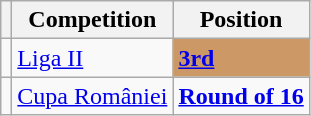<table class="wikitable">
<tr>
<th></th>
<th>Competition</th>
<th>Position</th>
</tr>
<tr>
<td></td>
<td><a href='#'>Liga II</a></td>
<td style="background:#CC9966;"><strong><a href='#'>3rd</a></strong></td>
</tr>
<tr>
<td></td>
<td><a href='#'>Cupa României</a></td>
<td><strong><a href='#'>Round of 16</a></strong></td>
</tr>
</table>
